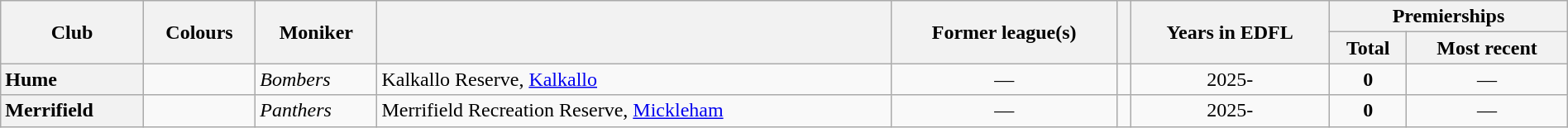<table class="wikitable sortable" style="text-align:center; width:100%">
<tr>
<th rowspan="2">Club</th>
<th rowspan="2" class="unsortable">Colours</th>
<th rowspan="2">Moniker</th>
<th rowspan="2"></th>
<th rowspan="2">Former league(s)</th>
<th rowspan="2"></th>
<th rowspan="2">Years in EDFL</th>
<th colspan="2">Premierships</th>
</tr>
<tr>
<th data-sort-type="number">Total</th>
<th>Most recent</th>
</tr>
<tr>
<th style="text-align:left">Hume</th>
<td></td>
<td style="text-align:left"><em>Bombers</em></td>
<td style="text-align:left">Kalkallo Reserve, <a href='#'>Kalkallo</a></td>
<td>—</td>
<td></td>
<td>2025-</td>
<td><strong>0</strong></td>
<td>—</td>
</tr>
<tr>
<th style="text-align:left">Merrifield</th>
<td></td>
<td style="text-align:left"><em>Panthers</em></td>
<td style="text-align:left">Merrifield Recreation Reserve, <a href='#'>Mickleham</a></td>
<td>—</td>
<td></td>
<td>2025-</td>
<td><strong>0</strong></td>
<td>—</td>
</tr>
</table>
